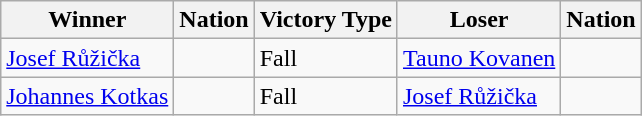<table class="wikitable sortable" style="text-align:left;">
<tr>
<th>Winner</th>
<th>Nation</th>
<th>Victory Type</th>
<th>Loser</th>
<th>Nation</th>
</tr>
<tr>
<td><a href='#'>Josef Růžička</a></td>
<td></td>
<td>Fall</td>
<td><a href='#'>Tauno Kovanen</a></td>
<td></td>
</tr>
<tr>
<td><a href='#'>Johannes Kotkas</a></td>
<td></td>
<td>Fall</td>
<td><a href='#'>Josef Růžička</a></td>
<td></td>
</tr>
</table>
